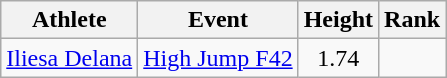<table class="wikitable">
<tr>
<th>Athlete</th>
<th>Event</th>
<th>Height</th>
<th>Rank</th>
</tr>
<tr align=center>
<td align=left><a href='#'>Iliesa Delana</a></td>
<td align=left><a href='#'>High Jump F42</a></td>
<td>1.74 </td>
<td></td>
</tr>
</table>
